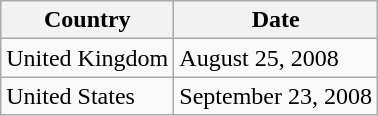<table class="wikitable">
<tr>
<th>Country</th>
<th>Date</th>
</tr>
<tr>
<td>United Kingdom</td>
<td>August 25, 2008</td>
</tr>
<tr>
<td>United States</td>
<td>September 23, 2008</td>
</tr>
</table>
